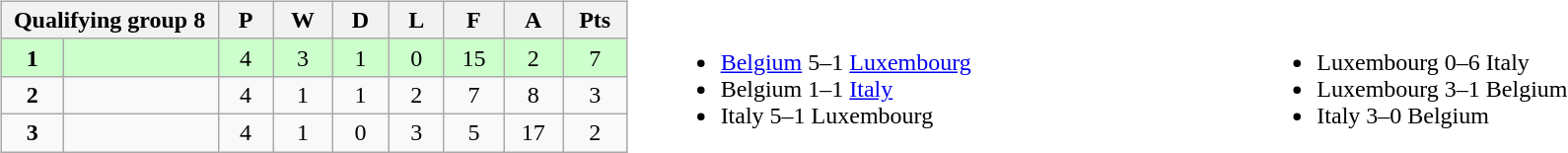<table width=100%>
<tr>
<td valign="top"></td>
<td width="440"><br><table class="wikitable">
<tr>
<th colspan="2">Qualifying group 8</th>
<th rowspan="1">P</th>
<th rowspan="1">W</th>
<th colspan="1">D</th>
<th colspan="1">L</th>
<th colspan="1">F</th>
<th colspan="1">A</th>
<th colspan="1">Pts</th>
</tr>
<tr style="background:#ccffcc;">
<td align=center width="50"><strong>1</strong></td>
<td width="150"><strong></strong></td>
<td align=center width="50">4</td>
<td align=center width="50">3</td>
<td align=center width="50">1</td>
<td align=center width="50">0</td>
<td align=center width="50">15</td>
<td align=center width="50">2</td>
<td align=center width="50">7</td>
</tr>
<tr>
<td align=center><strong>2</strong></td>
<td></td>
<td align=center>4</td>
<td align=center>1</td>
<td align=center>1</td>
<td align=center>2</td>
<td align=center>7</td>
<td align=center>8</td>
<td align=center>3</td>
</tr>
<tr>
<td align=center><strong>3</strong></td>
<td></td>
<td align=center>4</td>
<td align=center>1</td>
<td align=center>0</td>
<td align=center>3</td>
<td align=center>5</td>
<td align=center>17</td>
<td align=center>2</td>
</tr>
</table>
</td>
<td valign="middle" align="center"><br><table width=100%>
<tr>
<td valign="middle" align=left width=50%><br><ul><li><a href='#'>Belgium</a> 5–1 <a href='#'>Luxembourg</a></li><li>Belgium 1–1 <a href='#'>Italy</a></li><li>Italy 5–1 Luxembourg</li></ul></td>
<td valign="middle" align=left width=50%><br><ul><li>Luxembourg 0–6 Italy</li><li>Luxembourg 3–1 Belgium</li><li>Italy 3–0 Belgium</li></ul></td>
</tr>
</table>
</td>
</tr>
</table>
